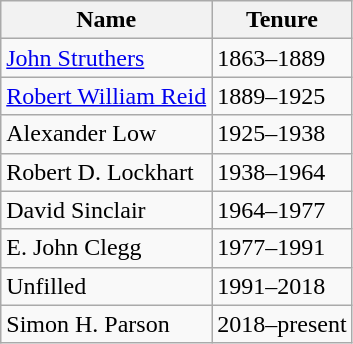<table class="wikitable">
<tr>
<th>Name</th>
<th>Tenure</th>
</tr>
<tr>
<td><a href='#'>John Struthers</a></td>
<td>1863–1889</td>
</tr>
<tr>
<td><a href='#'>Robert William Reid</a></td>
<td>1889–1925</td>
</tr>
<tr>
<td>Alexander Low</td>
<td>1925–1938</td>
</tr>
<tr>
<td>Robert D. Lockhart</td>
<td>1938–1964</td>
</tr>
<tr>
<td>David Sinclair</td>
<td>1964–1977</td>
</tr>
<tr>
<td>E. John Clegg</td>
<td>1977–1991</td>
</tr>
<tr>
<td>Unfilled</td>
<td>1991–2018</td>
</tr>
<tr>
<td>Simon H. Parson</td>
<td>2018–present</td>
</tr>
</table>
